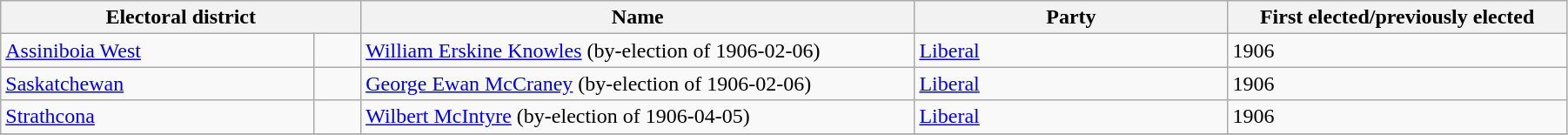<table class="wikitable" style="width:95%;">
<tr>
<th colspan="2" style="width:23%;">Electoral district</th>
<th>Name</th>
<th width=20%>Party</th>
<th>First elected/previously elected</th>
</tr>
<tr>
<td width=20%><a href='#'>Assiniboia West</a></td>
<td></td>
<td><a href='#'>William Erskine Knowles</a> (by-election of 1906-02-06)</td>
<td><a href='#'>Liberal</a></td>
<td>1906</td>
</tr>
<tr>
<td><a href='#'>Saskatchewan</a></td>
<td></td>
<td><a href='#'>George Ewan McCraney</a> (by-election of 1906-02-06)</td>
<td><a href='#'>Liberal</a></td>
<td>1906</td>
</tr>
<tr>
<td><a href='#'>Strathcona</a></td>
<td></td>
<td><a href='#'>Wilbert McIntyre</a> (by-election of 1906-04-05)</td>
<td><a href='#'>Liberal</a></td>
<td>1906</td>
</tr>
<tr>
</tr>
</table>
